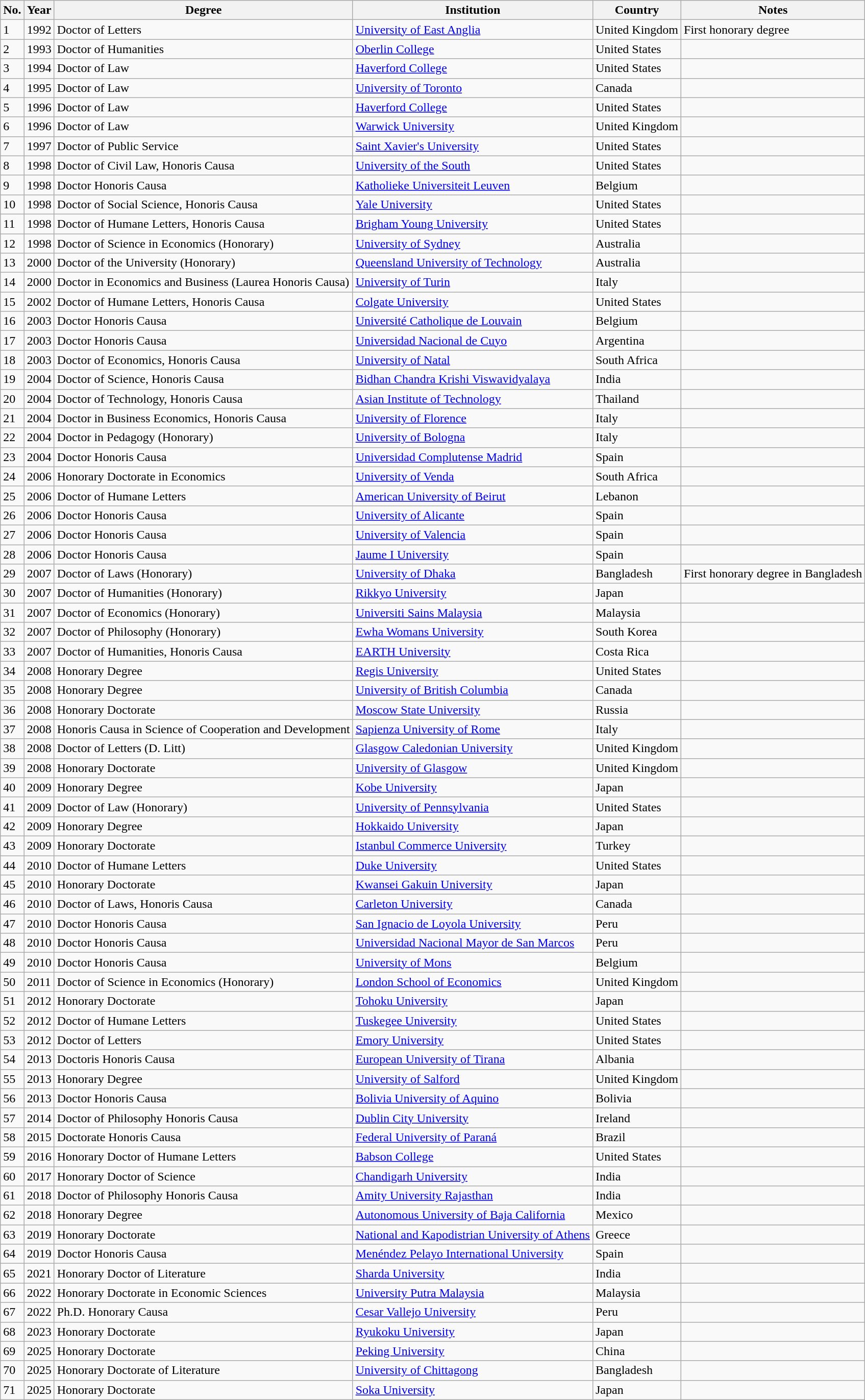<table class="wikitable sortable">
<tr>
<th>No.</th>
<th>Year</th>
<th>Degree</th>
<th>Institution</th>
<th>Country</th>
<th>Notes</th>
</tr>
<tr>
<td>1</td>
<td>1992</td>
<td>Doctor of Letters</td>
<td><a href='#'>University of East Anglia</a></td>
<td>United Kingdom</td>
<td>First honorary degree</td>
</tr>
<tr>
<td>2</td>
<td>1993</td>
<td>Doctor of Humanities</td>
<td><a href='#'>Oberlin College</a></td>
<td>United States</td>
<td></td>
</tr>
<tr>
<td>3</td>
<td>1994</td>
<td>Doctor of Law</td>
<td><a href='#'>Haverford College</a></td>
<td>United States</td>
<td></td>
</tr>
<tr>
<td>4</td>
<td>1995</td>
<td>Doctor of Law</td>
<td><a href='#'>University of Toronto</a></td>
<td>Canada</td>
<td></td>
</tr>
<tr>
<td>5</td>
<td>1996</td>
<td>Doctor of Law</td>
<td><a href='#'>Haverford College</a></td>
<td>United States</td>
<td></td>
</tr>
<tr>
<td>6</td>
<td>1996</td>
<td>Doctor of Law</td>
<td><a href='#'>Warwick University</a></td>
<td>United Kingdom</td>
<td></td>
</tr>
<tr>
<td>7</td>
<td>1997</td>
<td>Doctor of Public Service</td>
<td><a href='#'>Saint Xavier's University</a></td>
<td>United States</td>
<td></td>
</tr>
<tr>
<td>8</td>
<td>1998</td>
<td>Doctor of Civil Law, Honoris Causa</td>
<td><a href='#'>University of the South</a></td>
<td>United States</td>
<td></td>
</tr>
<tr>
<td>9</td>
<td>1998</td>
<td>Doctor Honoris Causa</td>
<td><a href='#'>Katholieke Universiteit Leuven</a></td>
<td>Belgium</td>
<td></td>
</tr>
<tr>
<td>10</td>
<td>1998</td>
<td>Doctor of Social Science, Honoris Causa</td>
<td><a href='#'>Yale University</a></td>
<td>United States</td>
<td></td>
</tr>
<tr>
<td>11</td>
<td>1998</td>
<td>Doctor of Humane Letters, Honoris Causa</td>
<td><a href='#'>Brigham Young University</a></td>
<td>United States</td>
<td></td>
</tr>
<tr>
<td>12</td>
<td>1998</td>
<td>Doctor of Science in Economics (Honorary)</td>
<td><a href='#'>University of Sydney</a></td>
<td>Australia</td>
<td></td>
</tr>
<tr>
<td>13</td>
<td>2000</td>
<td>Doctor of the University (Honorary)</td>
<td><a href='#'>Queensland University of Technology</a></td>
<td>Australia</td>
<td></td>
</tr>
<tr>
<td>14</td>
<td>2000</td>
<td>Doctor in Economics and Business (Laurea Honoris Causa)</td>
<td><a href='#'>University of Turin</a></td>
<td>Italy</td>
<td></td>
</tr>
<tr>
<td>15</td>
<td>2002</td>
<td>Doctor of Humane Letters, Honoris Causa</td>
<td><a href='#'>Colgate University</a></td>
<td>United States</td>
<td></td>
</tr>
<tr>
<td>16</td>
<td>2003</td>
<td>Doctor Honoris Causa</td>
<td><a href='#'>Université Catholique de Louvain</a></td>
<td>Belgium</td>
<td></td>
</tr>
<tr>
<td>17</td>
<td>2003</td>
<td>Doctor Honoris Causa</td>
<td><a href='#'>Universidad Nacional de Cuyo</a></td>
<td>Argentina</td>
<td></td>
</tr>
<tr>
<td>18</td>
<td>2003</td>
<td>Doctor of Economics, Honoris Causa</td>
<td><a href='#'>University of Natal</a></td>
<td>South Africa</td>
<td></td>
</tr>
<tr>
<td>19</td>
<td>2004</td>
<td>Doctor of Science, Honoris Causa</td>
<td><a href='#'>Bidhan Chandra Krishi Viswavidyalaya</a></td>
<td>India</td>
<td></td>
</tr>
<tr>
<td>20</td>
<td>2004</td>
<td>Doctor of Technology, Honoris Causa</td>
<td><a href='#'>Asian Institute of Technology</a></td>
<td>Thailand</td>
<td></td>
</tr>
<tr>
<td>21</td>
<td>2004</td>
<td>Doctor in Business Economics, Honoris Causa</td>
<td><a href='#'>University of Florence</a></td>
<td>Italy</td>
<td></td>
</tr>
<tr>
<td>22</td>
<td>2004</td>
<td>Doctor in Pedagogy (Honorary)</td>
<td><a href='#'>University of Bologna</a></td>
<td>Italy</td>
<td></td>
</tr>
<tr>
<td>23</td>
<td>2004</td>
<td>Doctor Honoris Causa</td>
<td><a href='#'>Universidad Complutense Madrid</a></td>
<td>Spain</td>
<td></td>
</tr>
<tr>
<td>24</td>
<td>2006</td>
<td>Honorary Doctorate in Economics</td>
<td><a href='#'>University of Venda</a></td>
<td>South Africa</td>
<td></td>
</tr>
<tr>
<td>25</td>
<td>2006</td>
<td>Doctor of Humane Letters</td>
<td><a href='#'>American University of Beirut</a></td>
<td>Lebanon</td>
<td></td>
</tr>
<tr>
<td>26</td>
<td>2006</td>
<td>Doctor Honoris Causa</td>
<td><a href='#'>University of Alicante</a></td>
<td>Spain</td>
<td></td>
</tr>
<tr>
<td>27</td>
<td>2006</td>
<td>Doctor Honoris Causa</td>
<td><a href='#'>University of Valencia</a></td>
<td>Spain</td>
<td></td>
</tr>
<tr>
<td>28</td>
<td>2006</td>
<td>Doctor Honoris Causa</td>
<td><a href='#'>Jaume I University</a></td>
<td>Spain</td>
<td></td>
</tr>
<tr>
<td>29</td>
<td>2007</td>
<td>Doctor of Laws (Honorary)</td>
<td><a href='#'>University of Dhaka</a></td>
<td>Bangladesh</td>
<td>First honorary degree in Bangladesh</td>
</tr>
<tr>
<td>30</td>
<td>2007</td>
<td>Doctor of Humanities (Honorary)</td>
<td><a href='#'>Rikkyo University</a></td>
<td>Japan</td>
<td></td>
</tr>
<tr>
<td>31</td>
<td>2007</td>
<td>Doctor of Economics (Honorary)</td>
<td><a href='#'>Universiti Sains Malaysia</a></td>
<td>Malaysia</td>
<td></td>
</tr>
<tr>
<td>32</td>
<td>2007</td>
<td>Doctor of Philosophy (Honorary)</td>
<td><a href='#'>Ewha Womans University</a></td>
<td>South Korea</td>
<td></td>
</tr>
<tr>
<td>33</td>
<td>2007</td>
<td>Doctor of Humanities, Honoris Causa</td>
<td><a href='#'>EARTH University</a></td>
<td>Costa Rica</td>
<td></td>
</tr>
<tr>
<td>34</td>
<td>2008</td>
<td>Honorary Degree</td>
<td><a href='#'>Regis University</a></td>
<td>United States</td>
<td></td>
</tr>
<tr>
<td>35</td>
<td>2008</td>
<td>Honorary Degree</td>
<td><a href='#'>University of British Columbia</a></td>
<td>Canada</td>
<td></td>
</tr>
<tr>
<td>36</td>
<td>2008</td>
<td>Honorary Doctorate</td>
<td><a href='#'>Moscow State University</a></td>
<td>Russia</td>
<td></td>
</tr>
<tr>
<td>37</td>
<td>2008</td>
<td>Honoris Causa in Science of Cooperation and Development</td>
<td><a href='#'>Sapienza University of Rome</a></td>
<td>Italy</td>
<td></td>
</tr>
<tr>
<td>38</td>
<td>2008</td>
<td>Doctor of Letters (D. Litt)</td>
<td><a href='#'>Glasgow Caledonian University</a></td>
<td>United Kingdom</td>
<td></td>
</tr>
<tr>
<td>39</td>
<td>2008</td>
<td>Honorary Doctorate</td>
<td><a href='#'>University of Glasgow</a></td>
<td>United Kingdom</td>
<td></td>
</tr>
<tr>
<td>40</td>
<td>2009</td>
<td>Honorary Degree</td>
<td><a href='#'>Kobe University</a></td>
<td>Japan</td>
<td></td>
</tr>
<tr>
<td>41</td>
<td>2009</td>
<td>Doctor of Law (Honorary)</td>
<td><a href='#'>University of Pennsylvania</a></td>
<td>United States</td>
<td></td>
</tr>
<tr>
<td>42</td>
<td>2009</td>
<td>Honorary Degree</td>
<td><a href='#'>Hokkaido University</a></td>
<td>Japan</td>
<td></td>
</tr>
<tr>
<td>43</td>
<td>2009</td>
<td>Honorary Doctorate</td>
<td><a href='#'>Istanbul Commerce University</a></td>
<td>Turkey</td>
<td></td>
</tr>
<tr>
<td>44</td>
<td>2010</td>
<td>Doctor of Humane Letters</td>
<td><a href='#'>Duke University</a></td>
<td>United States</td>
<td></td>
</tr>
<tr>
<td>45</td>
<td>2010</td>
<td>Honorary Doctorate</td>
<td><a href='#'>Kwansei Gakuin University</a></td>
<td>Japan</td>
<td></td>
</tr>
<tr>
<td>46</td>
<td>2010</td>
<td>Doctor of Laws, Honoris Causa</td>
<td><a href='#'>Carleton University</a></td>
<td>Canada</td>
<td></td>
</tr>
<tr>
<td>47</td>
<td>2010</td>
<td>Doctor Honoris Causa</td>
<td><a href='#'>San Ignacio de Loyola University</a></td>
<td>Peru</td>
<td></td>
</tr>
<tr>
<td>48</td>
<td>2010</td>
<td>Doctor Honoris Causa</td>
<td><a href='#'>Universidad Nacional Mayor de San Marcos</a></td>
<td>Peru</td>
<td></td>
</tr>
<tr>
<td>49</td>
<td>2010</td>
<td>Doctor Honoris Causa</td>
<td><a href='#'>University of Mons</a></td>
<td>Belgium</td>
<td></td>
</tr>
<tr>
<td>50</td>
<td>2011</td>
<td>Doctor of Science in Economics (Honorary)</td>
<td><a href='#'>London School of Economics</a></td>
<td>United Kingdom</td>
<td></td>
</tr>
<tr>
<td>51</td>
<td>2012</td>
<td>Honorary Doctorate</td>
<td><a href='#'>Tohoku University</a></td>
<td>Japan</td>
<td></td>
</tr>
<tr>
<td>52</td>
<td>2012</td>
<td>Doctor of Humane Letters</td>
<td><a href='#'>Tuskegee University</a></td>
<td>United States</td>
<td></td>
</tr>
<tr>
<td>53</td>
<td>2012</td>
<td>Doctor of Letters</td>
<td><a href='#'>Emory University</a></td>
<td>United States</td>
<td></td>
</tr>
<tr>
<td>54</td>
<td>2013</td>
<td>Doctoris Honoris Causa</td>
<td><a href='#'>European University of Tirana</a></td>
<td>Albania</td>
<td></td>
</tr>
<tr>
<td>55</td>
<td>2013</td>
<td>Honorary Degree</td>
<td><a href='#'>University of Salford</a></td>
<td>United Kingdom</td>
<td></td>
</tr>
<tr>
<td>56</td>
<td>2013</td>
<td>Doctor Honoris Causa</td>
<td><a href='#'>Bolivia University of Aquino</a></td>
<td>Bolivia</td>
<td></td>
</tr>
<tr>
<td>57</td>
<td>2014</td>
<td>Doctor of Philosophy Honoris Causa</td>
<td><a href='#'>Dublin City University</a></td>
<td>Ireland</td>
<td></td>
</tr>
<tr>
<td>58</td>
<td>2015</td>
<td>Doctorate Honoris Causa</td>
<td><a href='#'>Federal University of Paraná</a></td>
<td>Brazil</td>
<td></td>
</tr>
<tr>
<td>59</td>
<td>2016</td>
<td>Honorary Doctor of Humane Letters</td>
<td><a href='#'>Babson College</a></td>
<td>United States</td>
<td></td>
</tr>
<tr>
<td>60</td>
<td>2017</td>
<td>Honorary Doctor of Science</td>
<td><a href='#'>Chandigarh University</a></td>
<td>India</td>
<td></td>
</tr>
<tr>
<td>61</td>
<td>2018</td>
<td>Doctor of Philosophy Honoris Causa</td>
<td><a href='#'>Amity University Rajasthan</a></td>
<td>India</td>
<td></td>
</tr>
<tr>
<td>62</td>
<td>2018</td>
<td>Honorary Degree</td>
<td><a href='#'>Autonomous University of Baja California</a></td>
<td>Mexico</td>
<td></td>
</tr>
<tr>
<td>63</td>
<td>2019</td>
<td>Honorary Doctorate</td>
<td><a href='#'>National and Kapodistrian University of Athens</a></td>
<td>Greece</td>
<td></td>
</tr>
<tr>
<td>64</td>
<td>2019</td>
<td>Doctor Honoris Causa</td>
<td><a href='#'>Menéndez Pelayo International University</a></td>
<td>Spain</td>
<td></td>
</tr>
<tr>
<td>65</td>
<td>2021</td>
<td>Honorary Doctor of Literature</td>
<td><a href='#'>Sharda University</a></td>
<td>India</td>
<td></td>
</tr>
<tr>
<td>66</td>
<td>2022</td>
<td>Honorary Doctorate in Economic Sciences</td>
<td><a href='#'>University Putra Malaysia</a></td>
<td>Malaysia</td>
<td></td>
</tr>
<tr>
<td>67</td>
<td>2022</td>
<td>Ph.D. Honorary Causa</td>
<td><a href='#'>Cesar Vallejo University</a></td>
<td>Peru</td>
<td></td>
</tr>
<tr>
<td>68</td>
<td>2023</td>
<td>Honorary Doctorate</td>
<td><a href='#'>Ryukoku University</a></td>
<td>Japan</td>
<td></td>
</tr>
<tr>
<td>69</td>
<td>2025</td>
<td>Honorary Doctorate</td>
<td><a href='#'>Peking University</a></td>
<td>China</td>
<td></td>
</tr>
<tr>
<td>70</td>
<td>2025</td>
<td>Honorary Doctorate of Literature</td>
<td><a href='#'>University of Chittagong</a></td>
<td>Bangladesh</td>
<td></td>
</tr>
<tr>
<td>71</td>
<td>2025</td>
<td>Honorary Doctorate</td>
<td><a href='#'>Soka University</a></td>
<td>Japan</td>
<td></td>
</tr>
</table>
